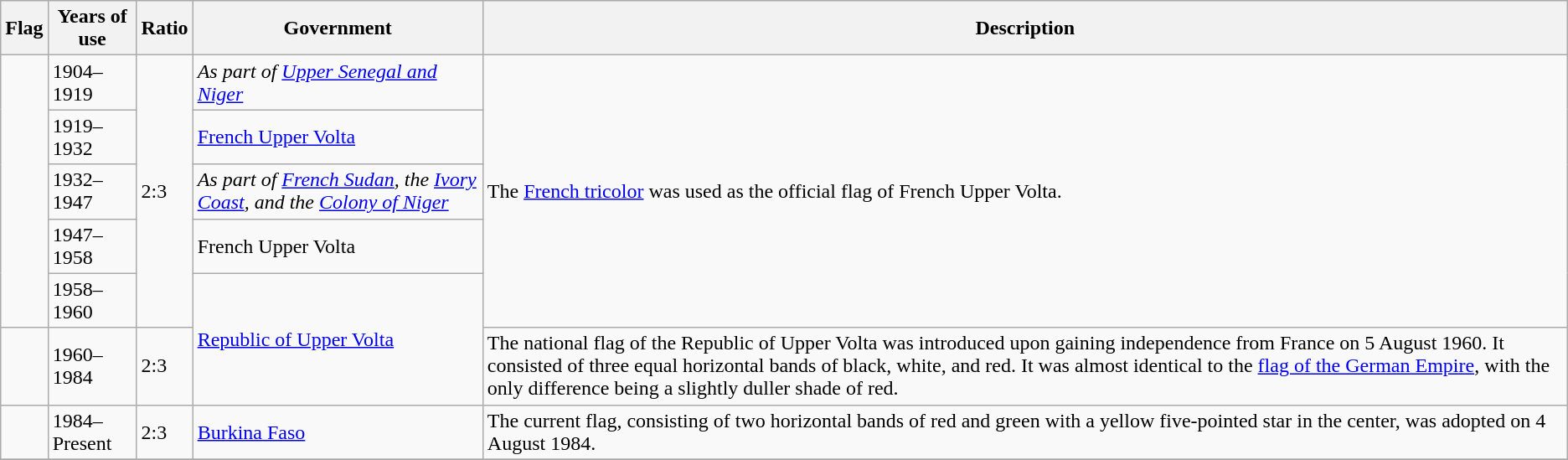<table class="wikitable">
<tr>
<th><strong>Flag</strong></th>
<th><strong>Years of use</strong></th>
<th><strong>Ratio</strong></th>
<th><strong>Government</strong></th>
<th><strong>Description</strong></th>
</tr>
<tr>
<td rowspan=5></td>
<td>1904–1919</td>
<td rowspan=5>2:3</td>
<td><em>As part of <a href='#'>Upper Senegal and Niger</a></em></td>
<td rowspan=5>The <a href='#'>French tricolor</a> was used as the official flag of French Upper Volta.</td>
</tr>
<tr>
<td>1919–1932</td>
<td><a href='#'>French Upper Volta</a></td>
</tr>
<tr>
<td>1932–1947</td>
<td><em>As part of <a href='#'>French Sudan</a>, the <a href='#'>Ivory Coast</a>, and the <a href='#'>Colony of Niger</a></em></td>
</tr>
<tr>
<td>1947–1958</td>
<td>French Upper Volta</td>
</tr>
<tr>
<td>1958–1960</td>
<td rowspan=2><a href='#'>Republic of Upper Volta</a></td>
</tr>
<tr>
<td></td>
<td>1960–1984</td>
<td>2:3</td>
<td>The national flag of the Republic of Upper Volta was introduced upon gaining independence from France on 5 August 1960. It consisted of three equal horizontal bands of black, white, and red. It was almost identical to the <a href='#'>flag of the German Empire</a>, with the only difference being a slightly duller shade of red.</td>
</tr>
<tr>
<td></td>
<td>1984–Present</td>
<td>2:3</td>
<td><a href='#'>Burkina Faso</a></td>
<td>The current flag, consisting of two horizontal bands of red and green with a yellow five-pointed star in the center, was adopted on 4 August 1984.</td>
</tr>
<tr>
</tr>
</table>
